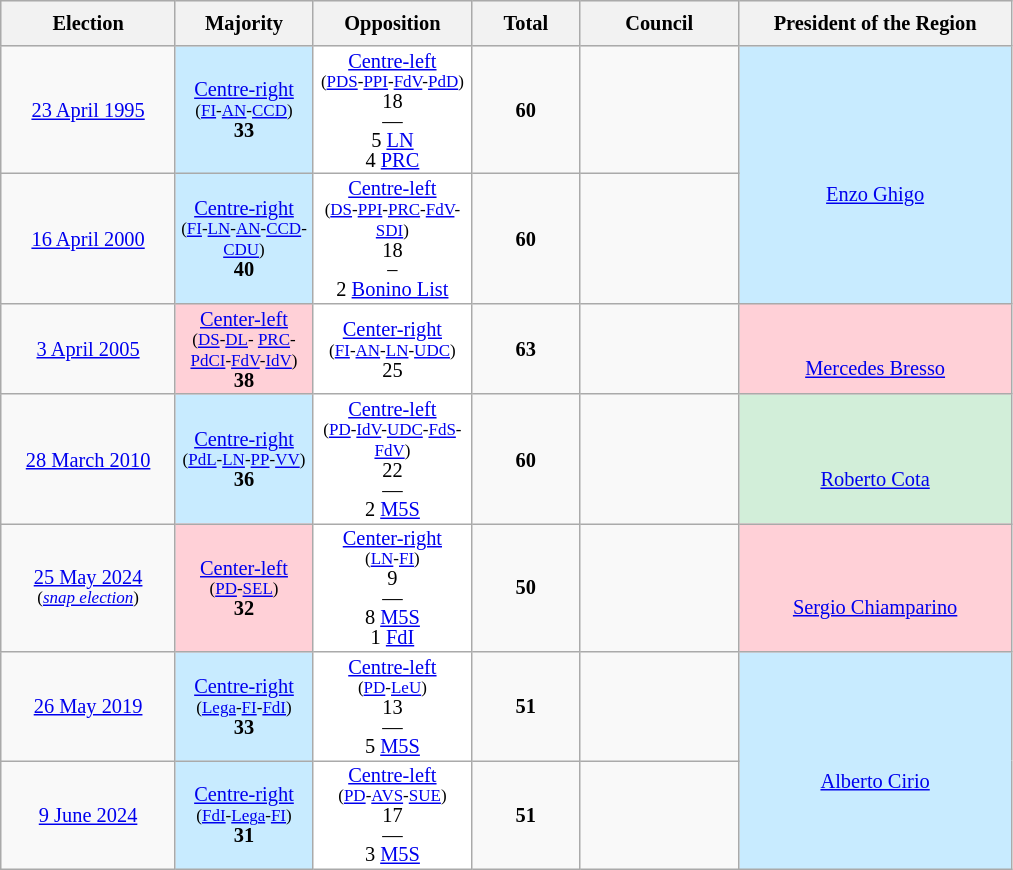<table class="wikitable" style="text-align:center;font-size:85%;line-height:13px">
<tr style="height:30px; background-color:#E9E9E9">
<th style="width:110px;">Election</th>
<th style="width:85px;">Majority</th>
<th style="width:100px;">Opposition</th>
<th style="width:65px;">Total</th>
<th style="width:100px;">Council</th>
<th style="width:175px;">President of the Region</th>
</tr>
<tr>
<td><a href='#'>23 April 1995</a></td>
<td style="background:#C8EBFF; text-align:center;"><a href='#'>Centre-right</a><br><small>(<a href='#'>FI</a>-<a href='#'>AN</a>-<a href='#'>CCD</a>)</small><br><strong>33</strong></td>
<td style="background:white; text-align:center;"><a href='#'>Centre-left</a><br><small>(<a href='#'>PDS</a>-<a href='#'>PPI</a>-<a href='#'>FdV</a>-<a href='#'>PdD</a>)</small><br>18<br>—<br>5 <a href='#'>LN</a><br>4 <a href='#'>PRC</a></td>
<td><strong>60</strong></td>
<td></td>
<td rowspan="2" style="background:#C8EBFF; text-align:centre;"><br><br><a href='#'>Enzo Ghigo</a></td>
</tr>
<tr>
<td><a href='#'>16 April 2000</a></td>
<td style="background:#C8EBFF; text-align:center;"><a href='#'>Centre-right</a><br><small>(<a href='#'>FI</a>-<a href='#'>LN</a>-<a href='#'>AN</a>-<a href='#'>CCD</a>-<a href='#'>CDU</a>)</small><br><strong>40</strong></td>
<td style="background:white; text-align:center;"><a href='#'>Centre-left</a><br><small>(<a href='#'>DS</a>-<a href='#'>PPI</a>-<a href='#'>PRC</a>-<a href='#'>FdV</a>-<a href='#'>SDI</a>)</small><br>18<br>–<br>2 <a href='#'>Bonino List</a></td>
<td><strong>60</strong></td>
<td></td>
</tr>
<tr>
<td><a href='#'>3 April 2005</a></td>
<td style="background:#FFD0D7; text-align:center;"><a href='#'>Center-left</a><br><small>(<a href='#'>DS</a>-<a href='#'>DL</a>- <a href='#'>PRC</a>-<a href='#'>PdCI</a>-<a href='#'>FdV</a>-<a href='#'>IdV</a>)</small><br><strong>38</strong></td>
<td style="background:white; text-align:center;"><a href='#'>Center-right</a><br><small>(<a href='#'>FI</a>-<a href='#'>AN</a>-<a href='#'>LN</a>-<a href='#'>UDC</a>)</small><br>25</td>
<td><strong>63</strong></td>
<td></td>
<td style="background:#FFD0D7; text-align:centre;"><br><br><a href='#'>Mercedes Bresso</a></td>
</tr>
<tr>
<td><a href='#'>28 March 2010</a></td>
<td style="background:#C8EBFF; text-align:center;"><a href='#'>Centre-right</a><br><small>(<a href='#'>PdL</a>-<a href='#'>LN</a>-<a href='#'>PP</a>-<a href='#'>VV</a>)</small><br><strong>36</strong></td>
<td style="background:white; text-align:center;"><a href='#'>Centre-left</a><br><small>(<a href='#'>PD</a>-<a href='#'>IdV</a>-<a href='#'>UDC</a>-<a href='#'>FdS</a>-<a href='#'>FdV</a>)</small><br>22<br>—<br>2 <a href='#'>M5S</a></td>
<td><strong>60</strong></td>
<td></td>
<td style="background:#D2EED9; text-align:centre;"><br><br><a href='#'>Roberto Cota</a></td>
</tr>
<tr>
<td><a href='#'>25 May 2024</a><br><small>(<em><a href='#'>snap election</a></em>)</small></td>
<td style="background:#FFD0D7; text-align:center;"><a href='#'>Center-left</a><br><small>(<a href='#'>PD</a>-<a href='#'>SEL</a>)</small><br><strong>32</strong></td>
<td style="background:white; text-align:center;"><a href='#'>Center-right</a><br><small>(<a href='#'>LN</a>-<a href='#'>FI</a>)</small><br>9<br>—<br>8 <a href='#'>M5S</a><br>1 <a href='#'>FdI</a></td>
<td><strong>50</strong></td>
<td></td>
<td style="background:#FFD0D7; text-align:centre;"><br><br><a href='#'>Sergio Chiamparino</a></td>
</tr>
<tr>
<td><a href='#'>26 May 2019</a></td>
<td style="background:#C8EBFF; text-align:center;"><a href='#'>Centre-right</a><br><small>(<a href='#'>Lega</a>-<a href='#'>FI</a>-<a href='#'>FdI</a>)</small><br><strong>33</strong></td>
<td style="background:white; text-align:center;"><a href='#'>Centre-left</a><br><small>(<a href='#'>PD</a>-<a href='#'>LeU</a>)</small><br>13<br>—<br>5 <a href='#'>M5S</a></td>
<td><strong>51</strong></td>
<td></td>
<td rowspan="2" style="background:#C8EBFF; text-align:centre;"><br><br><a href='#'>Alberto Cirio</a></td>
</tr>
<tr>
<td><a href='#'>9 June 2024</a></td>
<td style="background:#C8EBFF; text-align:center;"><a href='#'>Centre-right</a><br><small>(<a href='#'>FdI</a>-<a href='#'>Lega</a>-<a href='#'>FI</a>)</small><br><strong>31</strong></td>
<td style="background:white; text-align:center;"><a href='#'>Centre-left</a><br><small>(<a href='#'>PD</a>-<a href='#'>AVS</a>-<a href='#'>SUE</a>)</small><br>17<br>—<br>3 <a href='#'>M5S</a></td>
<td><strong>51</strong></td>
<td></td>
</tr>
</table>
